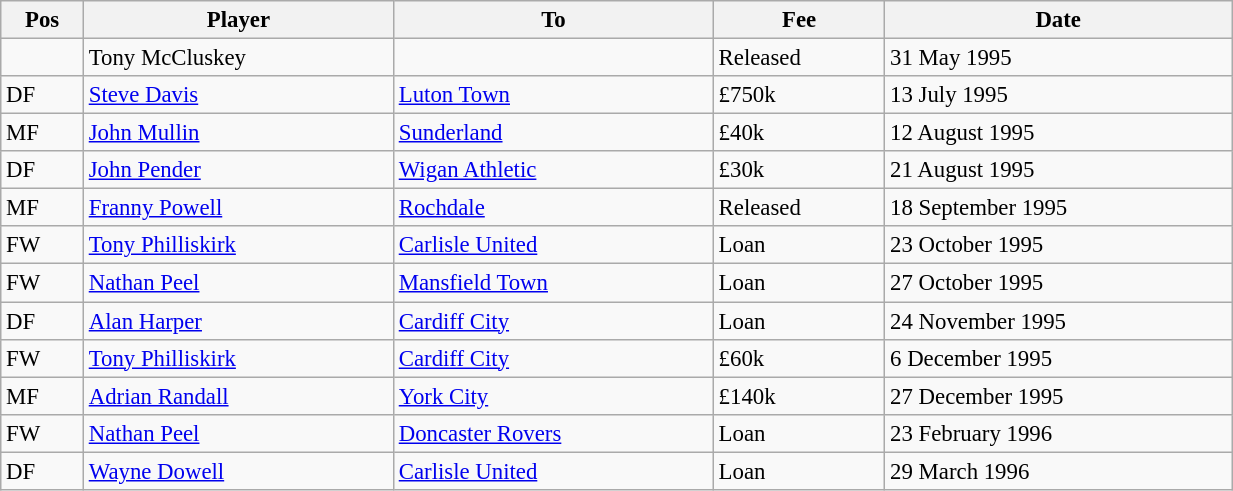<table class="wikitable" style="width:65%; text-align:center; font-size:95%; text-align:left;">
<tr>
<th>Pos</th>
<th>Player</th>
<th>To</th>
<th>Fee</th>
<th>Date</th>
</tr>
<tr>
<td></td>
<td> Tony McCluskey</td>
<td></td>
<td>Released</td>
<td>31 May 1995</td>
</tr>
<tr>
<td>DF</td>
<td> <a href='#'>Steve Davis</a></td>
<td><a href='#'>Luton Town</a></td>
<td>£750k</td>
<td>13 July 1995</td>
</tr>
<tr>
<td>MF</td>
<td> <a href='#'>John Mullin</a></td>
<td><a href='#'>Sunderland</a></td>
<td>£40k</td>
<td>12 August 1995</td>
</tr>
<tr>
<td>DF</td>
<td> <a href='#'>John Pender</a></td>
<td><a href='#'>Wigan Athletic</a></td>
<td>£30k</td>
<td>21 August 1995</td>
</tr>
<tr>
<td>MF</td>
<td> <a href='#'>Franny Powell</a></td>
<td><a href='#'>Rochdale</a></td>
<td>Released</td>
<td>18 September 1995</td>
</tr>
<tr>
<td>FW</td>
<td> <a href='#'>Tony Philliskirk</a></td>
<td><a href='#'>Carlisle United</a></td>
<td>Loan</td>
<td>23 October 1995</td>
</tr>
<tr>
<td>FW</td>
<td> <a href='#'>Nathan Peel</a></td>
<td><a href='#'>Mansfield Town</a></td>
<td>Loan</td>
<td>27 October 1995</td>
</tr>
<tr>
<td>DF</td>
<td> <a href='#'>Alan Harper</a></td>
<td><a href='#'>Cardiff City</a></td>
<td>Loan</td>
<td>24 November 1995</td>
</tr>
<tr>
<td>FW</td>
<td> <a href='#'>Tony Philliskirk</a></td>
<td><a href='#'>Cardiff City</a></td>
<td>£60k</td>
<td>6 December 1995</td>
</tr>
<tr>
<td>MF</td>
<td> <a href='#'>Adrian Randall</a></td>
<td><a href='#'>York City</a></td>
<td>£140k</td>
<td>27 December 1995</td>
</tr>
<tr>
<td>FW</td>
<td> <a href='#'>Nathan Peel</a></td>
<td><a href='#'>Doncaster Rovers</a></td>
<td>Loan</td>
<td>23 February 1996</td>
</tr>
<tr>
<td>DF</td>
<td> <a href='#'>Wayne Dowell</a></td>
<td><a href='#'>Carlisle United</a></td>
<td>Loan</td>
<td>29 March 1996</td>
</tr>
</table>
